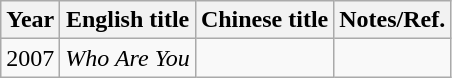<table class="wikitable sortable">
<tr>
<th>Year</th>
<th>English title</th>
<th>Chinese title</th>
<th>Notes/Ref.</th>
</tr>
<tr>
<td>2007</td>
<td><em>Who Are You</em></td>
<td></td>
<td></td>
</tr>
</table>
